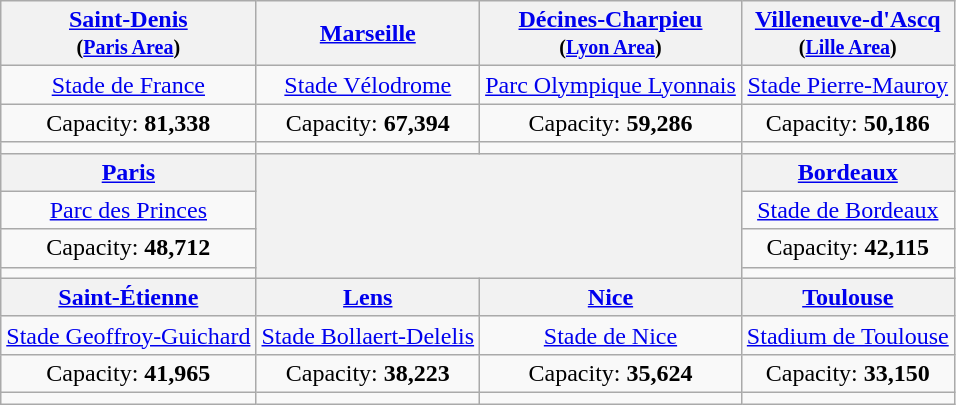<table class="wikitable" style="text-align:center">
<tr>
<th><a href='#'>Saint-Denis</a><br><small>(<a href='#'>Paris Area</a>)</small></th>
<th><a href='#'>Marseille</a></th>
<th><a href='#'>Décines-Charpieu</a><br><small>(<a href='#'>Lyon Area</a>)</small></th>
<th><a href='#'>Villeneuve-d'Ascq</a><br><small>(<a href='#'>Lille Area</a>)</small></th>
</tr>
<tr>
<td><a href='#'>Stade de France</a></td>
<td><a href='#'>Stade Vélodrome</a></td>
<td><a href='#'>Parc Olympique Lyonnais</a></td>
<td><a href='#'>Stade Pierre-Mauroy</a></td>
</tr>
<tr>
<td>Capacity: <strong>81,338</strong></td>
<td>Capacity: <strong>67,394</strong></td>
<td>Capacity: <strong>59,286</strong></td>
<td>Capacity: <strong>50,186</strong></td>
</tr>
<tr>
<td></td>
<td></td>
<td></td>
<td></td>
</tr>
<tr>
<th><a href='#'>Paris</a></th>
<th rowspan="4" colspan="2"></th>
<th><a href='#'>Bordeaux</a></th>
</tr>
<tr>
<td><a href='#'>Parc des Princes</a></td>
<td><a href='#'>Stade de Bordeaux</a></td>
</tr>
<tr>
<td>Capacity: <strong>48,712</strong></td>
<td>Capacity: <strong>42,115</strong></td>
</tr>
<tr>
<td></td>
<td></td>
</tr>
<tr>
<th><a href='#'>Saint-Étienne</a></th>
<th><a href='#'>Lens</a></th>
<th><a href='#'>Nice</a></th>
<th><a href='#'>Toulouse</a></th>
</tr>
<tr>
<td><a href='#'>Stade Geoffroy-Guichard</a></td>
<td><a href='#'>Stade Bollaert-Delelis</a></td>
<td><a href='#'>Stade de Nice</a></td>
<td><a href='#'>Stadium de Toulouse</a></td>
</tr>
<tr>
<td>Capacity: <strong>41,965</strong></td>
<td>Capacity: <strong>38,223</strong></td>
<td>Capacity: <strong>35,624</strong></td>
<td>Capacity: <strong>33,150</strong></td>
</tr>
<tr>
<td></td>
<td></td>
<td></td>
<td></td>
</tr>
</table>
